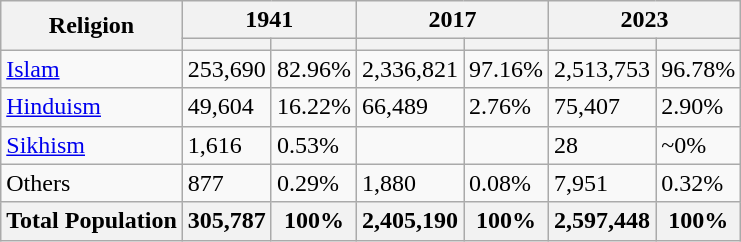<table class="wikitable sortable">
<tr>
<th rowspan="2">Religion</th>
<th colspan="2">1941</th>
<th colspan="2">2017</th>
<th colspan="2">2023</th>
</tr>
<tr>
<th></th>
<th></th>
<th></th>
<th></th>
<th></th>
<th></th>
</tr>
<tr>
<td><a href='#'>Islam</a> </td>
<td>253,690</td>
<td>82.96%</td>
<td>2,336,821</td>
<td>97.16%</td>
<td>2,513,753</td>
<td>96.78%</td>
</tr>
<tr>
<td><a href='#'>Hinduism</a> </td>
<td>49,604</td>
<td>16.22%</td>
<td>66,489</td>
<td>2.76%</td>
<td>75,407</td>
<td>2.90%</td>
</tr>
<tr>
<td><a href='#'>Sikhism</a> </td>
<td>1,616</td>
<td>0.53%</td>
<td></td>
<td></td>
<td>28</td>
<td>~0%</td>
</tr>
<tr>
<td>Others</td>
<td>877</td>
<td>0.29%</td>
<td>1,880</td>
<td>0.08%</td>
<td>7,951</td>
<td>0.32%</td>
</tr>
<tr>
<th>Total Population</th>
<th>305,787</th>
<th>100%</th>
<th>2,405,190</th>
<th>100%</th>
<th>2,597,448</th>
<th>100%</th>
</tr>
</table>
